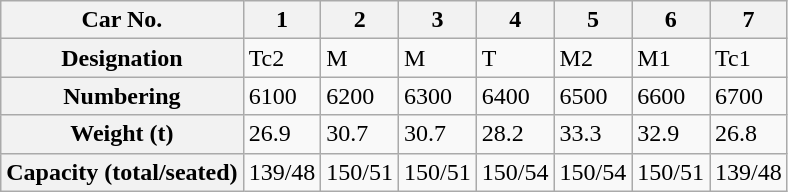<table class="wikitable">
<tr>
<th>Car No.</th>
<th>1</th>
<th>2</th>
<th>3</th>
<th>4</th>
<th>5</th>
<th>6</th>
<th>7</th>
</tr>
<tr>
<th>Designation</th>
<td>Tc2</td>
<td>M</td>
<td>M</td>
<td>T</td>
<td>M2</td>
<td>M1</td>
<td>Tc1</td>
</tr>
<tr>
<th>Numbering</th>
<td>6100</td>
<td>6200</td>
<td>6300</td>
<td>6400</td>
<td>6500</td>
<td>6600</td>
<td>6700</td>
</tr>
<tr>
<th>Weight (t)</th>
<td>26.9</td>
<td>30.7</td>
<td>30.7</td>
<td>28.2</td>
<td>33.3</td>
<td>32.9</td>
<td>26.8</td>
</tr>
<tr>
<th>Capacity (total/seated)</th>
<td>139/48</td>
<td>150/51</td>
<td>150/51</td>
<td>150/54</td>
<td>150/54</td>
<td>150/51</td>
<td>139/48</td>
</tr>
</table>
